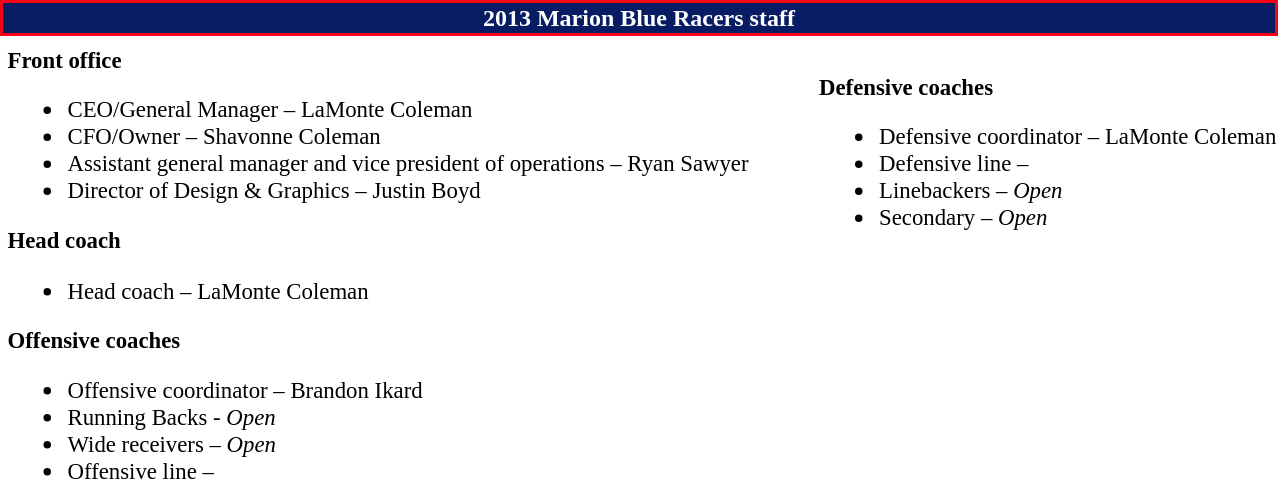<table class="toccolours" style="text-align: left">
<tr>
<th colspan="7" style="background:#081C63; color:white; text-align: center; border:2px solid #F70018;"><strong>2013 Marion Blue Racers staff</strong></th>
</tr>
<tr>
<td colspan=7 align="right"></td>
</tr>
<tr>
<td valign="top"></td>
<td style="font-size: 95%;" valign="top"><strong>Front office</strong><br><ul><li>CEO/General Manager – LaMonte Coleman</li><li>CFO/Owner – Shavonne Coleman</li><li>Assistant general manager and vice president of operations – Ryan Sawyer</li><li>Director of Design & Graphics – Justin Boyd</li></ul><strong>Head coach</strong><ul><li>Head coach – LaMonte Coleman</li></ul><strong>Offensive coaches</strong><ul><li>Offensive coordinator – Brandon Ikard</li><li>Running Backs - <em>Open</em></li><li>Wide receivers – <em>Open</em></li><li>Offensive line –</li></ul></td>
<td width="35"> </td>
<td valign="top"></td>
<td style="font-size: 95%;" valign="top"><br><strong>Defensive coaches</strong><ul><li>Defensive coordinator – LaMonte Coleman</li><li>Defensive line –</li><li>Linebackers – <em>Open</em></li><li>Secondary – <em>Open</em></li></ul></td>
</tr>
</table>
